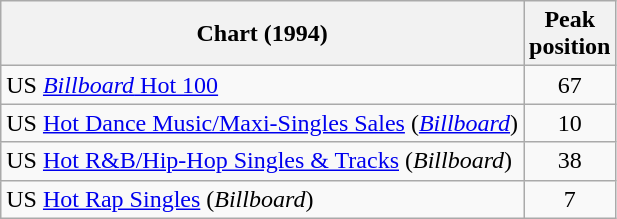<table Class = "wikitable sortable">
<tr>
<th>Chart (1994)</th>
<th>Peak<br>position</th>
</tr>
<tr>
<td>US <a href='#'><em>Billboard</em> Hot 100</a></td>
<td align=center>67</td>
</tr>
<tr>
<td>US <a href='#'>Hot Dance Music/Maxi-Singles Sales</a> (<em><a href='#'>Billboard</a></em>)</td>
<td align=center>10</td>
</tr>
<tr>
<td>US <a href='#'>Hot R&B/Hip-Hop Singles & Tracks</a> (<em>Billboard</em>)</td>
<td align=center>38</td>
</tr>
<tr>
<td>US <a href='#'>Hot Rap Singles</a> (<em>Billboard</em>)</td>
<td align=center>7</td>
</tr>
</table>
